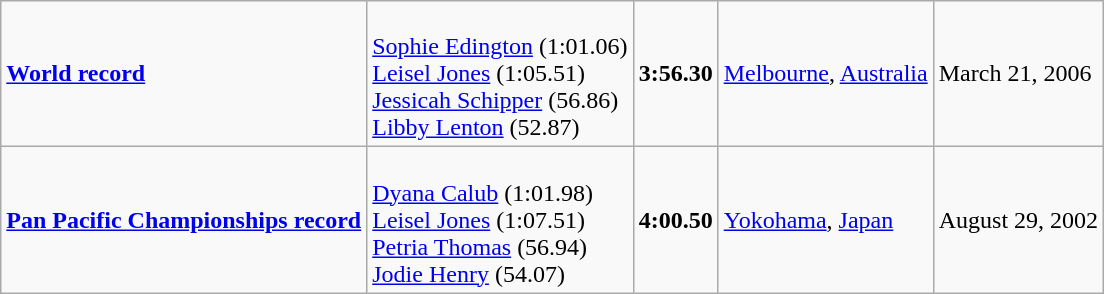<table class="wikitable">
<tr>
<td><strong><a href='#'>World record</a></strong></td>
<td><br><a href='#'>Sophie Edington</a> (1:01.06)<br><a href='#'>Leisel Jones</a> (1:05.51)<br><a href='#'>Jessicah Schipper</a> (56.86)<br><a href='#'>Libby Lenton</a> (52.87)</td>
<td><strong>3:56.30</strong></td>
<td><a href='#'>Melbourne</a>, <a href='#'>Australia</a></td>
<td>March 21, 2006</td>
</tr>
<tr>
<td><strong><a href='#'>Pan Pacific Championships record</a></strong></td>
<td><br><a href='#'>Dyana Calub</a> (1:01.98)<br><a href='#'>Leisel Jones</a> (1:07.51)<br><a href='#'>Petria Thomas</a> (56.94)<br><a href='#'>Jodie Henry</a> (54.07)</td>
<td><strong>4:00.50</strong></td>
<td><a href='#'>Yokohama</a>, <a href='#'>Japan</a></td>
<td>August 29, 2002</td>
</tr>
</table>
